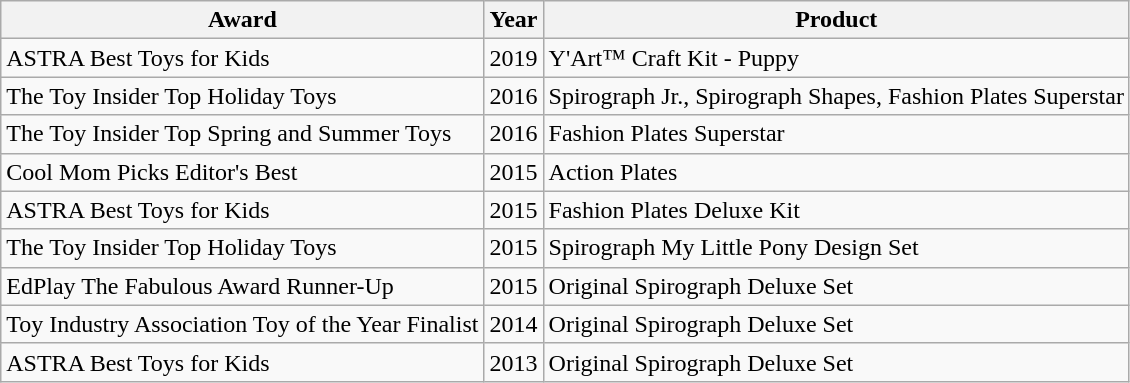<table class="wikitable">
<tr>
<th>Award</th>
<th>Year</th>
<th>Product</th>
</tr>
<tr>
<td>ASTRA Best Toys for Kids</td>
<td>2019</td>
<td>Y'Art™ Craft Kit - Puppy</td>
</tr>
<tr>
<td>The Toy Insider Top Holiday Toys</td>
<td>2016</td>
<td>Spirograph Jr., Spirograph Shapes, Fashion Plates Superstar</td>
</tr>
<tr>
<td>The Toy Insider Top Spring and Summer Toys</td>
<td>2016</td>
<td>Fashion Plates Superstar</td>
</tr>
<tr>
<td>Cool Mom Picks Editor's Best</td>
<td>2015</td>
<td>Action Plates</td>
</tr>
<tr>
<td>ASTRA Best Toys for Kids</td>
<td>2015</td>
<td>Fashion Plates Deluxe Kit</td>
</tr>
<tr>
<td>The Toy Insider Top Holiday Toys</td>
<td>2015</td>
<td>Spirograph My Little Pony Design Set</td>
</tr>
<tr>
<td>EdPlay The Fabulous Award Runner-Up</td>
<td>2015</td>
<td>Original Spirograph Deluxe Set</td>
</tr>
<tr>
<td>Toy Industry Association Toy of the Year Finalist</td>
<td>2014</td>
<td>Original Spirograph Deluxe Set</td>
</tr>
<tr>
<td>ASTRA Best Toys for Kids</td>
<td>2013</td>
<td>Original Spirograph Deluxe Set</td>
</tr>
</table>
